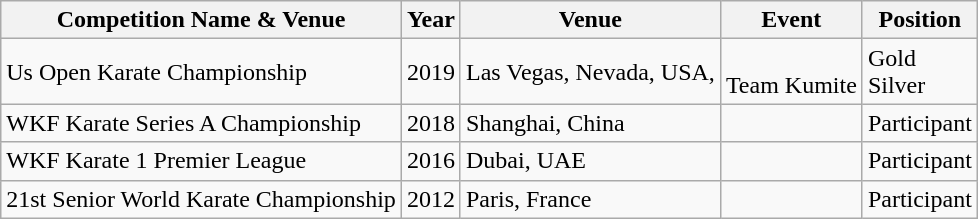<table class="wikitable">
<tr>
<th><strong>Competition Name & Venue</strong></th>
<th><strong>Year</strong></th>
<th><strong>Venue</strong></th>
<th><strong>Event</strong></th>
<th><strong>Position</strong></th>
</tr>
<tr>
<td>Us Open Karate Championship </td>
<td>2019</td>
<td>Las  Vegas, Nevada, USA,</td>
<td><br>Team  Kumite</td>
<td>Gold<br>Silver</td>
</tr>
<tr>
<td>WKF Karate Series A Championship</td>
<td>2018</td>
<td>Shanghai,  China</td>
<td></td>
<td>Participant</td>
</tr>
<tr>
<td>WKF Karate 1 Premier League</td>
<td>2016</td>
<td>Dubai,  UAE</td>
<td></td>
<td>Participant</td>
</tr>
<tr>
<td>21st  Senior World Karate Championship</td>
<td>2012</td>
<td>Paris,  France</td>
<td></td>
<td>Participant</td>
</tr>
</table>
